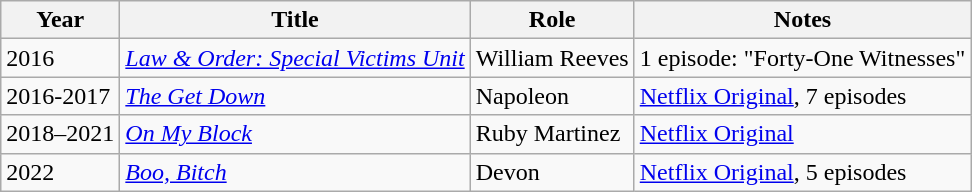<table class="wikitable sortable">
<tr>
<th>Year</th>
<th>Title</th>
<th>Role</th>
<th class="unsortable">Notes</th>
</tr>
<tr>
<td>2016</td>
<td><em><a href='#'>Law & Order: Special Victims Unit</a></em></td>
<td>William Reeves</td>
<td>1 episode: "Forty-One Witnesses"</td>
</tr>
<tr>
<td>2016-2017</td>
<td><em><a href='#'>The Get Down</a></em></td>
<td>Napoleon</td>
<td><a href='#'>Netflix Original</a>, 7 episodes</td>
</tr>
<tr>
<td>2018–2021</td>
<td><em><a href='#'>On My Block</a></em></td>
<td>Ruby Martinez</td>
<td><a href='#'>Netflix Original</a></td>
</tr>
<tr>
<td>2022</td>
<td><em><a href='#'>Boo, Bitch</a></em></td>
<td>Devon</td>
<td><a href='#'>Netflix Original</a>, 5 episodes</td>
</tr>
</table>
